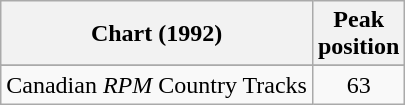<table class="wikitable sortable">
<tr>
<th>Chart (1992)</th>
<th>Peak<br>position</th>
</tr>
<tr>
</tr>
<tr>
<td>Canadian <em>RPM</em> Country Tracks</td>
<td align="center">63</td>
</tr>
</table>
